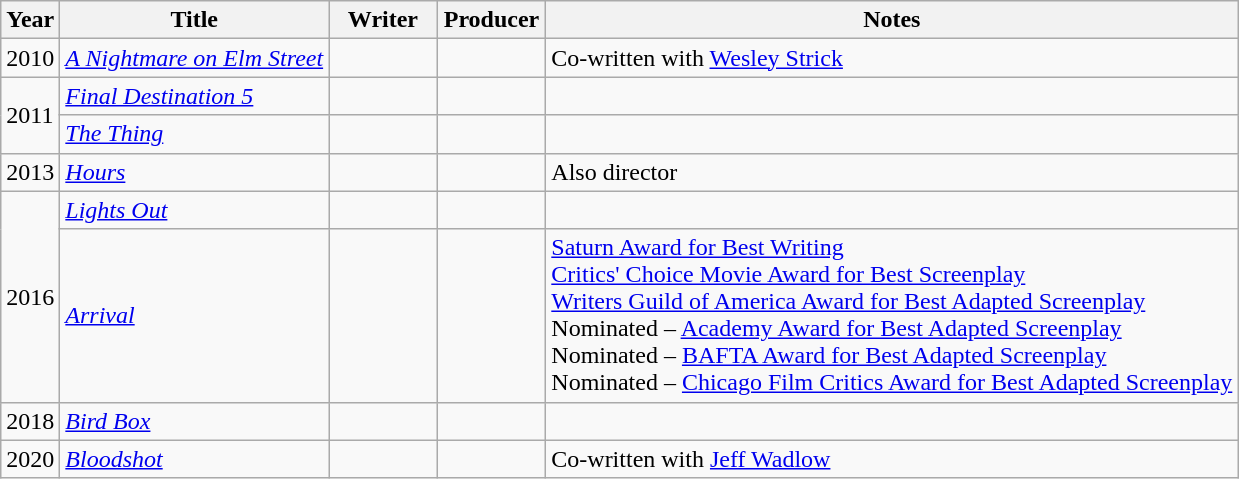<table class='wikitable'>
<tr>
<th>Year</th>
<th>Title</th>
<th width="65">Writer</th>
<th width="65">Producer</th>
<th>Notes</th>
</tr>
<tr>
<td>2010</td>
<td><em><a href='#'>A Nightmare on Elm Street</a></em></td>
<td></td>
<td></td>
<td>Co-written with <a href='#'>Wesley Strick</a></td>
</tr>
<tr>
<td rowspan=2>2011</td>
<td><em><a href='#'>Final Destination 5</a></em></td>
<td></td>
<td></td>
<td></td>
</tr>
<tr>
<td><em><a href='#'>The Thing</a></em></td>
<td></td>
<td></td>
<td></td>
</tr>
<tr>
<td>2013</td>
<td><em><a href='#'>Hours</a></em></td>
<td></td>
<td></td>
<td>Also director</td>
</tr>
<tr>
<td rowspan=2>2016</td>
<td><em><a href='#'>Lights Out</a></em></td>
<td></td>
<td></td>
<td></td>
</tr>
<tr>
<td><em><a href='#'>Arrival</a></em></td>
<td></td>
<td></td>
<td><a href='#'>Saturn Award for Best Writing</a><br><a href='#'>Critics' Choice Movie Award for Best Screenplay</a><br><a href='#'>Writers Guild of America Award for Best Adapted Screenplay</a><br>Nominated – <a href='#'>Academy Award for Best Adapted Screenplay</a><br>Nominated – <a href='#'>BAFTA Award for Best Adapted Screenplay</a><br>Nominated – <a href='#'>Chicago Film Critics Award for Best Adapted Screenplay</a></td>
</tr>
<tr>
<td>2018</td>
<td><em><a href='#'>Bird Box</a></em></td>
<td></td>
<td></td>
<td></td>
</tr>
<tr>
<td>2020</td>
<td><em><a href='#'>Bloodshot</a></em></td>
<td></td>
<td></td>
<td>Co-written with <a href='#'>Jeff Wadlow</a></td>
</tr>
</table>
